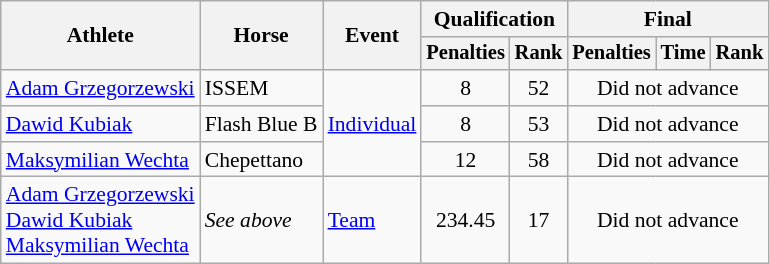<table class="wikitable" style="font-size:90%">
<tr>
<th rowspan=2>Athlete</th>
<th rowspan=2>Horse</th>
<th rowspan=2>Event</th>
<th colspan=2>Qualification</th>
<th colspan="3">Final</th>
</tr>
<tr style="font-size:95%">
<th>Penalties</th>
<th>Rank</th>
<th>Penalties</th>
<th>Time</th>
<th>Rank</th>
</tr>
<tr align=center>
<td align=left><a href='#'>Adam Grzegorzewski</a></td>
<td align=left>ISSEM</td>
<td align=left rowspan=3><a href='#'>Individual</a></td>
<td>8</td>
<td>52</td>
<td colspan=3>Did not advance</td>
</tr>
<tr align=center>
<td align=left><a href='#'>Dawid Kubiak</a></td>
<td align=left>Flash Blue B</td>
<td>8</td>
<td>53</td>
<td colspan=3>Did not advance</td>
</tr>
<tr align=center>
<td align=left><a href='#'>Maksymilian Wechta</a></td>
<td align=left>Chepettano</td>
<td>12</td>
<td>58</td>
<td colspan=3>Did not advance</td>
</tr>
<tr align=center>
<td align=left><a href='#'>Adam Grzegorzewski</a><br><a href='#'>Dawid Kubiak</a><br><a href='#'>Maksymilian Wechta</a></td>
<td align=left><em>See above</em></td>
<td align=left><a href='#'>Team</a></td>
<td>234.45</td>
<td>17</td>
<td colspan=3>Did not advance</td>
</tr>
</table>
